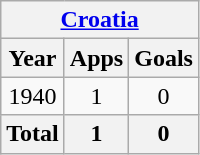<table class="wikitable" style="text-align:center">
<tr>
<th colspan=3><a href='#'>Croatia</a></th>
</tr>
<tr>
<th>Year</th>
<th>Apps</th>
<th>Goals</th>
</tr>
<tr>
<td>1940</td>
<td>1</td>
<td>0</td>
</tr>
<tr>
<th>Total</th>
<th>1</th>
<th>0</th>
</tr>
</table>
